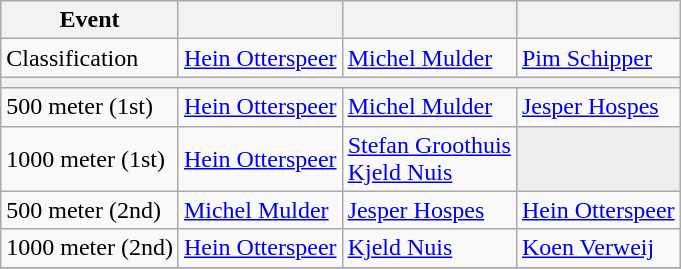<table class="wikitable">
<tr>
<th>Event</th>
<th></th>
<th></th>
<th></th>
</tr>
<tr>
<td>Classification</td>
<td><a href='#'>Hein Otterspeer</a></td>
<td><a href='#'>Michel Mulder</a></td>
<td><a href='#'>Pim Schipper</a></td>
</tr>
<tr>
<th Colspan=4></th>
</tr>
<tr>
<td>500 meter (1st)</td>
<td><a href='#'>Hein Otterspeer</a></td>
<td><a href='#'>Michel Mulder</a></td>
<td><a href='#'>Jesper Hospes</a></td>
</tr>
<tr>
<td>1000 meter (1st)</td>
<td><a href='#'>Hein Otterspeer</a></td>
<td><a href='#'>Stefan Groothuis</a><br><a href='#'>Kjeld Nuis</a></td>
<td bgcolor=#EEEEEE></td>
</tr>
<tr>
<td>500 meter (2nd)</td>
<td><a href='#'>Michel Mulder</a></td>
<td><a href='#'>Jesper Hospes</a></td>
<td><a href='#'>Hein Otterspeer</a></td>
</tr>
<tr>
<td>1000 meter (2nd)</td>
<td><a href='#'>Hein Otterspeer</a></td>
<td><a href='#'>Kjeld Nuis</a></td>
<td><a href='#'>Koen Verweij</a></td>
</tr>
<tr>
</tr>
</table>
